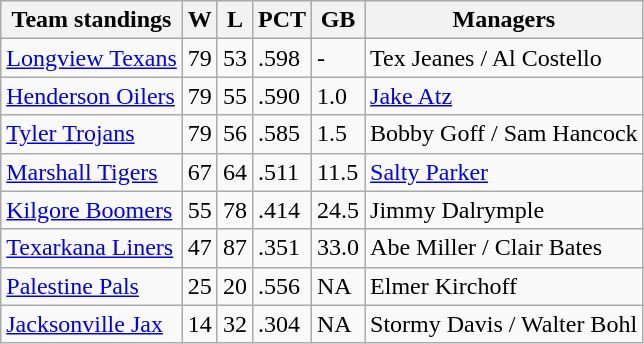<table class="wikitable">
<tr>
<th>Team standings</th>
<th>W</th>
<th>L</th>
<th>PCT</th>
<th>GB</th>
<th>Managers</th>
</tr>
<tr>
<td><a href='#'>Longview Texans</a></td>
<td>79</td>
<td>53</td>
<td>.598</td>
<td>-</td>
<td>Tex Jeanes / Al Costello</td>
</tr>
<tr>
<td><a href='#'>Henderson Oilers</a></td>
<td>79</td>
<td>55</td>
<td>.590</td>
<td>1.0</td>
<td><a href='#'>Jake Atz</a></td>
</tr>
<tr>
<td><a href='#'>Tyler Trojans</a></td>
<td>79</td>
<td>56</td>
<td>.585</td>
<td>1.5</td>
<td>Bobby Goff / Sam Hancock</td>
</tr>
<tr>
<td><a href='#'>Marshall Tigers</a></td>
<td>67</td>
<td>64</td>
<td>.511</td>
<td>11.5</td>
<td><a href='#'>Salty Parker</a></td>
</tr>
<tr>
<td><a href='#'>Kilgore Boomers</a></td>
<td>55</td>
<td>78</td>
<td>.414</td>
<td>24.5</td>
<td>Jimmy Dalrymple</td>
</tr>
<tr>
<td><a href='#'>Texarkana Liners</a></td>
<td>47</td>
<td>87</td>
<td>.351</td>
<td>33.0</td>
<td>Abe Miller / Clair Bates</td>
</tr>
<tr>
<td><a href='#'>Palestine Pals</a></td>
<td>25</td>
<td>20</td>
<td>.556</td>
<td>NA</td>
<td>Elmer Kirchoff</td>
</tr>
<tr>
<td><a href='#'>Jacksonville Jax</a></td>
<td>14</td>
<td>32</td>
<td>.304</td>
<td>NA</td>
<td>Stormy Davis / Walter Bohl</td>
</tr>
</table>
